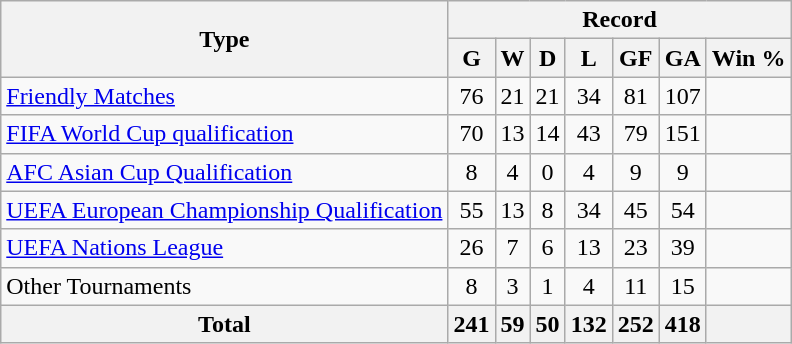<table class="wikitable" style="text-align: center">
<tr>
<th rowspan="2">Type</th>
<th colspan="8">Record</th>
</tr>
<tr>
<th>G</th>
<th>W</th>
<th>D</th>
<th>L</th>
<th>GF</th>
<th>GA</th>
<th>Win %</th>
</tr>
<tr>
<td align=left><a href='#'>Friendly Matches</a></td>
<td>76</td>
<td>21</td>
<td>21</td>
<td>34</td>
<td>81</td>
<td>107</td>
<td></td>
</tr>
<tr>
<td align=left><a href='#'>FIFA World Cup qualification</a></td>
<td>70</td>
<td>13</td>
<td>14</td>
<td>43</td>
<td>79</td>
<td>151</td>
<td></td>
</tr>
<tr>
<td align=left><a href='#'>AFC Asian Cup Qualification</a></td>
<td>8</td>
<td>4</td>
<td>0</td>
<td>4</td>
<td>9</td>
<td>9</td>
<td></td>
</tr>
<tr>
<td align=left><a href='#'>UEFA European Championship Qualification</a></td>
<td>55</td>
<td>13</td>
<td>8</td>
<td>34</td>
<td>45</td>
<td>54</td>
<td></td>
</tr>
<tr>
<td align=left><a href='#'>UEFA Nations League</a></td>
<td>26</td>
<td>7</td>
<td>6</td>
<td>13</td>
<td>23</td>
<td>39</td>
<td></td>
</tr>
<tr>
<td align=left>Other Tournaments</td>
<td>8</td>
<td>3</td>
<td>1</td>
<td>4</td>
<td>11</td>
<td>15</td>
<td></td>
</tr>
<tr>
<th align=center colspan="1">Total</th>
<th>241</th>
<th>59</th>
<th>50</th>
<th>132</th>
<th>252</th>
<th>418</th>
<th></th>
</tr>
</table>
